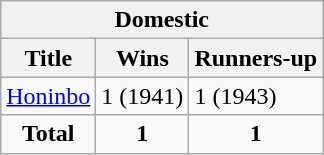<table class="wikitable">
<tr>
<th colspan=3>Domestic</th>
</tr>
<tr>
<th>Title</th>
<th>Wins</th>
<th>Runners-up</th>
</tr>
<tr>
<td><a href='#'>Honinbo</a></td>
<td>1 (1941)</td>
<td>1 (1943)</td>
</tr>
<tr align="center">
<td><strong>Total</strong></td>
<td><strong>1</strong></td>
<td><strong>1</strong></td>
</tr>
</table>
